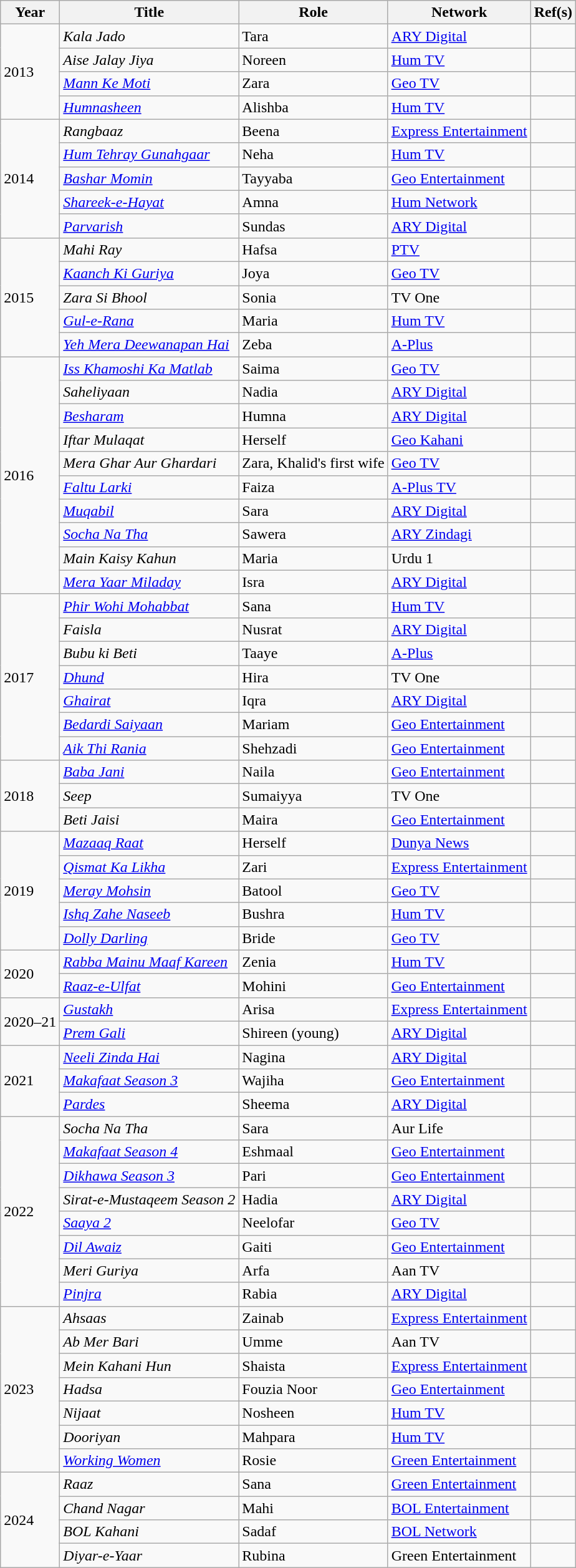<table class="wikitable sortable plainrowheaders">
<tr style="text-align:center;">
<th scope="col">Year</th>
<th scope="col">Title</th>
<th scope="col">Role</th>
<th scope="col">Network</th>
<th>Ref(s)</th>
</tr>
<tr>
<td rowspan="4">2013</td>
<td><em>Kala Jado</em></td>
<td>Tara</td>
<td><a href='#'>ARY Digital</a></td>
<td></td>
</tr>
<tr>
<td><em>Aise Jalay Jiya</em></td>
<td>Noreen</td>
<td><a href='#'>Hum TV</a></td>
<td></td>
</tr>
<tr>
<td><em><a href='#'>Mann Ke Moti</a></em></td>
<td>Zara</td>
<td><a href='#'>Geo TV</a></td>
<td></td>
</tr>
<tr>
<td><em><a href='#'>Humnasheen</a></em></td>
<td>Alishba</td>
<td><a href='#'>Hum TV</a></td>
<td></td>
</tr>
<tr>
<td rowspan="5">2014</td>
<td><em>Rangbaaz</em></td>
<td>Beena</td>
<td><a href='#'>Express Entertainment</a></td>
<td></td>
</tr>
<tr>
<td><em><a href='#'>Hum Tehray Gunahgaar</a></em></td>
<td>Neha</td>
<td><a href='#'>Hum TV</a></td>
<td></td>
</tr>
<tr>
<td><em><a href='#'>Bashar Momin</a></em></td>
<td>Tayyaba</td>
<td><a href='#'>Geo Entertainment</a></td>
<td></td>
</tr>
<tr>
<td><em><a href='#'>Shareek-e-Hayat</a></em></td>
<td>Amna</td>
<td><a href='#'>Hum Network</a></td>
<td></td>
</tr>
<tr>
<td><em><a href='#'>Parvarish</a></em></td>
<td>Sundas</td>
<td><a href='#'>ARY Digital</a></td>
<td></td>
</tr>
<tr>
<td rowspan="5">2015</td>
<td><em>Mahi Ray</em></td>
<td>Hafsa</td>
<td><a href='#'>PTV</a></td>
<td></td>
</tr>
<tr>
<td><em><a href='#'>Kaanch Ki Guriya</a></em></td>
<td>Joya</td>
<td><a href='#'>Geo TV</a></td>
<td></td>
</tr>
<tr>
<td><em>Zara Si Bhool</em></td>
<td>Sonia</td>
<td>TV One</td>
</tr>
<tr>
<td><em><a href='#'>Gul-e-Rana</a></em></td>
<td>Maria</td>
<td><a href='#'>Hum TV</a></td>
<td></td>
</tr>
<tr>
<td><em><a href='#'>Yeh Mera Deewanapan Hai</a></em></td>
<td>Zeba</td>
<td><a href='#'>A-Plus</a></td>
<td></td>
</tr>
<tr>
<td rowspan="10">2016</td>
<td><em><a href='#'>Iss Khamoshi Ka Matlab</a></em></td>
<td>Saima</td>
<td><a href='#'>Geo TV</a></td>
<td></td>
</tr>
<tr>
<td><em>Saheliyaan</em></td>
<td>Nadia</td>
<td><a href='#'>ARY Digital</a></td>
<td></td>
</tr>
<tr>
<td><em><a href='#'>Besharam</a></em></td>
<td>Humna</td>
<td><a href='#'>ARY Digital</a></td>
<td></td>
</tr>
<tr>
<td><em>Iftar Mulaqat</em></td>
<td>Herself</td>
<td><a href='#'>Geo Kahani</a></td>
<td></td>
</tr>
<tr>
<td><em>Mera Ghar Aur Ghardari</em></td>
<td>Zara, Khalid's first wife</td>
<td><a href='#'>Geo TV</a></td>
<td></td>
</tr>
<tr>
<td><em><a href='#'>Faltu Larki</a></em></td>
<td>Faiza</td>
<td><a href='#'>A-Plus TV</a></td>
<td></td>
</tr>
<tr>
<td><em><a href='#'>Muqabil</a></em></td>
<td>Sara</td>
<td><a href='#'>ARY Digital</a></td>
<td></td>
</tr>
<tr>
<td><em><a href='#'>Socha Na Tha</a></em></td>
<td>Sawera</td>
<td><a href='#'>ARY Zindagi</a></td>
<td></td>
</tr>
<tr>
<td><em>Main Kaisy Kahun</em></td>
<td>Maria</td>
<td>Urdu 1</td>
<td></td>
</tr>
<tr>
<td><em><a href='#'>Mera Yaar Miladay</a></em></td>
<td>Isra</td>
<td><a href='#'>ARY Digital</a></td>
<td></td>
</tr>
<tr>
<td rowspan="7">2017</td>
<td><em><a href='#'>Phir Wohi Mohabbat</a></em></td>
<td>Sana</td>
<td><a href='#'>Hum TV</a></td>
<td></td>
</tr>
<tr>
<td><em>Faisla</em></td>
<td>Nusrat</td>
<td><a href='#'>ARY Digital</a></td>
<td></td>
</tr>
<tr>
<td><em>Bubu ki Beti</em></td>
<td>Taaye</td>
<td><a href='#'>A-Plus</a></td>
<td></td>
</tr>
<tr>
<td><em><a href='#'>Dhund</a></em></td>
<td>Hira</td>
<td>TV One</td>
</tr>
<tr>
<td><em><a href='#'>Ghairat</a></em></td>
<td>Iqra</td>
<td><a href='#'>ARY Digital</a></td>
<td></td>
</tr>
<tr>
<td><em><a href='#'>Bedardi Saiyaan</a></em></td>
<td>Mariam</td>
<td><a href='#'>Geo Entertainment</a></td>
<td></td>
</tr>
<tr>
<td><em><a href='#'>Aik Thi Rania</a></em></td>
<td>Shehzadi</td>
<td><a href='#'>Geo Entertainment</a></td>
<td></td>
</tr>
<tr>
<td rowspan="3">2018</td>
<td><em><a href='#'>Baba Jani</a></em></td>
<td>Naila</td>
<td><a href='#'>Geo Entertainment</a></td>
<td></td>
</tr>
<tr>
<td><em>Seep</em></td>
<td>Sumaiyya</td>
<td>TV One</td>
<td></td>
</tr>
<tr>
<td><em>Beti Jaisi</em></td>
<td>Maira</td>
<td><a href='#'>Geo Entertainment</a></td>
<td></td>
</tr>
<tr>
<td rowspan="5">2019</td>
<td><em><a href='#'>Mazaaq Raat</a></em></td>
<td>Herself</td>
<td><a href='#'>Dunya News</a></td>
<td></td>
</tr>
<tr>
<td><em><a href='#'>Qismat Ka Likha</a></em></td>
<td>Zari</td>
<td><a href='#'>Express Entertainment</a></td>
<td></td>
</tr>
<tr>
<td><em><a href='#'>Meray Mohsin</a></em></td>
<td>Batool</td>
<td><a href='#'>Geo TV</a></td>
<td></td>
</tr>
<tr>
<td><em><a href='#'>Ishq Zahe Naseeb</a></em></td>
<td>Bushra</td>
<td><a href='#'>Hum TV</a></td>
<td></td>
</tr>
<tr>
<td><em><a href='#'>Dolly Darling</a></em></td>
<td>Bride</td>
<td><a href='#'>Geo TV</a></td>
<td></td>
</tr>
<tr>
<td rowspan="2">2020</td>
<td><em><a href='#'>Rabba Mainu Maaf Kareen</a></em></td>
<td>Zenia</td>
<td><a href='#'>Hum TV</a></td>
<td></td>
</tr>
<tr>
<td><em><a href='#'>Raaz-e-Ulfat</a></em></td>
<td>Mohini</td>
<td><a href='#'>Geo Entertainment</a></td>
<td></td>
</tr>
<tr>
<td rowspan="2">2020–21</td>
<td><em><a href='#'>Gustakh</a></em></td>
<td>Arisa</td>
<td><a href='#'>Express Entertainment</a></td>
<td></td>
</tr>
<tr>
<td><em><a href='#'>Prem Gali</a></em></td>
<td>Shireen (young)</td>
<td><a href='#'>ARY Digital</a></td>
<td></td>
</tr>
<tr>
<td rowspan="3">2021</td>
<td><em><a href='#'>Neeli Zinda Hai</a></em></td>
<td>Nagina</td>
<td><a href='#'>ARY Digital</a></td>
<td></td>
</tr>
<tr>
<td><em><a href='#'>Makafaat Season 3</a></em></td>
<td>Wajiha</td>
<td><a href='#'>Geo Entertainment</a></td>
<td></td>
</tr>
<tr>
<td><em><a href='#'>Pardes</a></em></td>
<td>Sheema</td>
<td><a href='#'>ARY Digital</a></td>
<td></td>
</tr>
<tr>
<td rowspan="8">2022</td>
<td><em>Socha Na Tha</em></td>
<td>Sara</td>
<td>Aur Life</td>
<td></td>
</tr>
<tr>
<td><em><a href='#'>Makafaat Season 4</a></em></td>
<td>Eshmaal</td>
<td><a href='#'>Geo Entertainment</a></td>
<td></td>
</tr>
<tr>
<td><em><a href='#'>Dikhawa Season 3</a></em></td>
<td>Pari</td>
<td><a href='#'>Geo Entertainment</a></td>
<td></td>
</tr>
<tr>
<td><em>Sirat-e-Mustaqeem Season 2</em></td>
<td>Hadia</td>
<td><a href='#'>ARY Digital</a></td>
<td></td>
</tr>
<tr>
<td><em><a href='#'>Saaya 2</a></em></td>
<td>Neelofar</td>
<td><a href='#'>Geo TV</a></td>
<td></td>
</tr>
<tr>
<td><em><a href='#'>Dil Awaiz</a></em></td>
<td>Gaiti</td>
<td><a href='#'>Geo Entertainment</a></td>
<td></td>
</tr>
<tr>
<td><em>Meri Guriya</em></td>
<td>Arfa</td>
<td>Aan TV</td>
<td></td>
</tr>
<tr>
<td><em><a href='#'>Pinjra</a></em></td>
<td>Rabia</td>
<td><a href='#'>ARY Digital</a></td>
<td></td>
</tr>
<tr>
<td rowspan="7">2023</td>
<td><em>Ahsaas</em></td>
<td>Zainab</td>
<td><a href='#'>Express Entertainment</a></td>
<td></td>
</tr>
<tr>
<td><em>Ab Mer Bari</em></td>
<td>Umme</td>
<td>Aan TV</td>
<td></td>
</tr>
<tr>
<td><em>Mein Kahani Hun</em></td>
<td>Shaista</td>
<td><a href='#'>Express Entertainment</a></td>
</tr>
<tr>
<td><em>Hadsa</em></td>
<td>Fouzia Noor</td>
<td><a href='#'>Geo Entertainment</a></td>
<td></td>
</tr>
<tr>
<td><em>Nijaat</em></td>
<td>Nosheen</td>
<td><a href='#'>Hum TV</a></td>
<td></td>
</tr>
<tr>
<td><em>Dooriyan</em></td>
<td>Mahpara</td>
<td><a href='#'>Hum TV</a></td>
<td></td>
</tr>
<tr>
<td><em><a href='#'>Working Women</a></em></td>
<td>Rosie</td>
<td><a href='#'>Green Entertainment</a></td>
<td></td>
</tr>
<tr>
<td rowspan="4">2024</td>
<td><em>Raaz</em></td>
<td>Sana</td>
<td><a href='#'>Green Entertainment</a></td>
<td></td>
</tr>
<tr>
<td><em>Chand Nagar</em></td>
<td>Mahi</td>
<td><a href='#'>BOL Entertainment</a></td>
<td></td>
</tr>
<tr>
<td><em>BOL Kahani</em></td>
<td>Sadaf</td>
<td><a href='#'>BOL Network</a></td>
<td></td>
</tr>
<tr>
<td><em>Diyar-e-Yaar</em></td>
<td>Rubina</td>
<td>Green Entertainment</td>
<td></td>
</tr>
</table>
